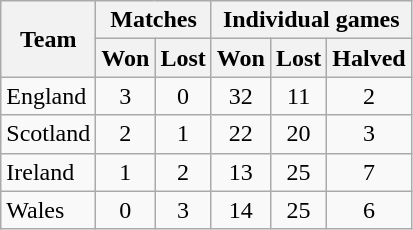<table class="wikitable" style="text-align:center">
<tr>
<th rowspan=2>Team</th>
<th colspan=2>Matches</th>
<th colspan=3>Individual games</th>
</tr>
<tr>
<th>Won</th>
<th>Lost</th>
<th>Won</th>
<th>Lost</th>
<th>Halved</th>
</tr>
<tr>
<td align=left> England</td>
<td>3</td>
<td>0</td>
<td>32</td>
<td>11</td>
<td>2</td>
</tr>
<tr>
<td align=left> Scotland</td>
<td>2</td>
<td>1</td>
<td>22</td>
<td>20</td>
<td>3</td>
</tr>
<tr>
<td align=left> Ireland</td>
<td>1</td>
<td>2</td>
<td>13</td>
<td>25</td>
<td>7</td>
</tr>
<tr>
<td align=left> Wales</td>
<td>0</td>
<td>3</td>
<td>14</td>
<td>25</td>
<td>6</td>
</tr>
</table>
